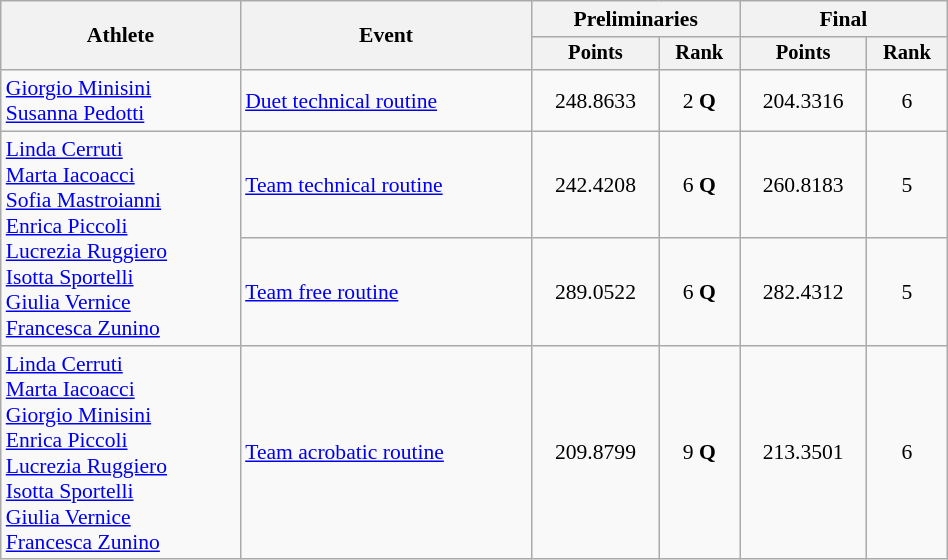<table class="wikitable" style="text-align:center; font-size:90%; width:50%;">
<tr>
<th rowspan="2">Athlete</th>
<th rowspan="2">Event</th>
<th colspan="2">Preliminaries</th>
<th colspan="2">Final</th>
</tr>
<tr style="font-size:95%">
<th>Points</th>
<th>Rank</th>
<th>Points</th>
<th>Rank</th>
</tr>
<tr>
<td align=left><a href='#'>Giorgio Minisini</a><br><a href='#'>Susanna Pedotti</a></td>
<td align=left><a href='#'>Duet technical routine</a></td>
<td>248.8633</td>
<td>2 <strong>Q</strong></td>
<td>204.3316</td>
<td>6</td>
</tr>
<tr>
<td align=left rowspan=2><a href='#'>Linda Cerruti</a><br><a href='#'>Marta Iacoacci</a><br><a href='#'>Sofia Mastroianni</a><br><a href='#'>Enrica Piccoli</a><br><a href='#'>Lucrezia Ruggiero</a><br><a href='#'>Isotta Sportelli</a><br><a href='#'>Giulia Vernice</a><br><a href='#'>Francesca Zunino</a></td>
<td align=left><a href='#'>Team technical routine</a></td>
<td>242.4208</td>
<td>6 <strong>Q</strong></td>
<td>260.8183</td>
<td>5</td>
</tr>
<tr>
<td align=left><a href='#'>Team free routine</a></td>
<td>289.0522</td>
<td>6 <strong>Q</strong></td>
<td>282.4312</td>
<td>5</td>
</tr>
<tr>
<td align=left><a href='#'>Linda Cerruti</a><br><a href='#'>Marta Iacoacci</a><br><a href='#'>Giorgio Minisini</a><br><a href='#'>Enrica Piccoli</a><br><a href='#'>Lucrezia Ruggiero</a><br><a href='#'>Isotta Sportelli</a><br><a href='#'>Giulia Vernice</a><br><a href='#'>Francesca Zunino</a></td>
<td align=left><a href='#'>Team acrobatic routine</a></td>
<td>209.8799</td>
<td>9 <strong>Q</strong></td>
<td>213.3501</td>
<td>6</td>
</tr>
</table>
